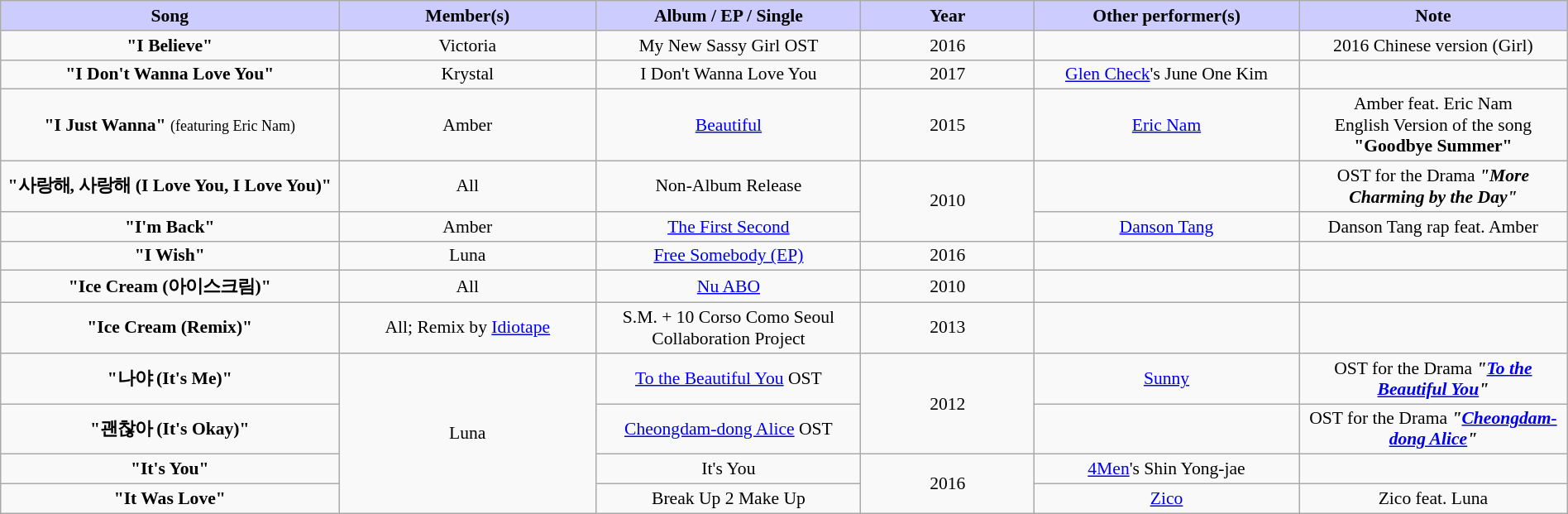<table class="wikitable" style="margin:0.5em auto; clear:both; font-size:.9em; text-align:center; width:100%">
<tr>
<th width="500" style="background: #CCCCFF;">Song</th>
<th width="350" style="background: #CCCCFF;">Member(s)</th>
<th width="350" style="background: #CCCCFF;">Album / EP / Single</th>
<th width="250" style="background: #CCCCFF;">Year</th>
<th width="350" style="background: #CCCCFF;">Other performer(s)</th>
<th width="350" style="background: #CCCCFF;">Note</th>
</tr>
<tr>
<td><strong>"I Believe"</strong></td>
<td>Victoria</td>
<td>My New Sassy Girl OST</td>
<td>2016</td>
<td></td>
<td>2016 Chinese version (Girl)</td>
</tr>
<tr>
<td><strong>"I Don't Wanna Love You"</strong></td>
<td>Krystal</td>
<td>I Don't Wanna Love You</td>
<td>2017</td>
<td><a href='#'>Glen Check</a>'s June One Kim</td>
<td></td>
</tr>
<tr>
<td><strong>"I Just Wanna"</strong> <small>(featuring Eric Nam)</small></td>
<td>Amber</td>
<td><a href='#'>Beautiful</a></td>
<td>2015</td>
<td><a href='#'>Eric Nam</a></td>
<td>Amber feat. Eric Nam<br>English Version of the song <strong>"Goodbye Summer"</strong></td>
</tr>
<tr>
<td><strong>"사랑해, 사랑해 (I Love You, I Love You)"</strong></td>
<td>All</td>
<td>Non-Album Release</td>
<td rowspan="2">2010</td>
<td></td>
<td>OST for the Drama <strong><em>"More Charming by the Day"</em></strong></td>
</tr>
<tr>
<td><strong>"I'm Back"</strong></td>
<td>Amber</td>
<td><a href='#'>The First Second</a></td>
<td><a href='#'>Danson Tang</a></td>
<td>Danson Tang rap feat. Amber</td>
</tr>
<tr>
<td><strong>"I Wish"</strong></td>
<td>Luna</td>
<td><a href='#'>Free Somebody (EP)</a></td>
<td>2016</td>
<td></td>
<td></td>
</tr>
<tr>
<td><strong>"Ice Cream (아이스크림)"</strong></td>
<td>All</td>
<td><a href='#'>Nu ABO</a></td>
<td>2010</td>
<td></td>
<td></td>
</tr>
<tr>
<td><strong>"Ice Cream (Remix)"</strong></td>
<td>All; Remix by <a href='#'>Idiotape</a></td>
<td>S.M. + 10 Corso Como Seoul Collaboration Project</td>
<td>2013</td>
<td></td>
<td></td>
</tr>
<tr>
<td><strong>"나야 (It's Me)"</strong></td>
<td rowspan="4">Luna</td>
<td><a href='#'>To the Beautiful You</a> OST</td>
<td rowspan="2">2012</td>
<td><a href='#'>Sunny</a></td>
<td>OST for the Drama <strong><em>"<a href='#'>To the Beautiful You</a>"</em></strong></td>
</tr>
<tr>
<td><strong>"괜찮아 (It's Okay)"</strong></td>
<td><a href='#'>Cheongdam-dong Alice</a> OST</td>
<td></td>
<td>OST for the Drama <strong><em>"<a href='#'>Cheongdam-dong Alice</a>"</em></strong>  </td>
</tr>
<tr>
<td><strong>"It's You"</strong></td>
<td>It's You</td>
<td rowspan="2">2016</td>
<td><a href='#'>4Men</a>'s Shin Yong-jae</td>
<td></td>
</tr>
<tr>
<td><strong>"It Was Love"</strong></td>
<td>Break Up 2 Make Up</td>
<td><a href='#'>Zico</a></td>
<td>Zico feat. Luna</td>
</tr>
</table>
